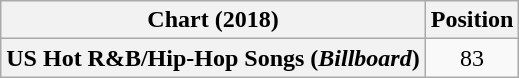<table class="wikitable sortable plainrowheaders" style="text-align:center">
<tr>
<th scope="col">Chart (2018)</th>
<th scope="col">Position</th>
</tr>
<tr>
<th scope="row">US Hot R&B/Hip-Hop Songs (<em>Billboard</em>)</th>
<td>83</td>
</tr>
</table>
